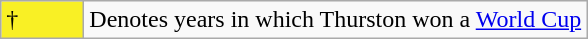<table class="wikitable">
<tr>
<td style="background:#f9f025; width:3em;">†</td>
<td>Denotes years in which Thurston won a <a href='#'>World Cup</a></td>
</tr>
</table>
